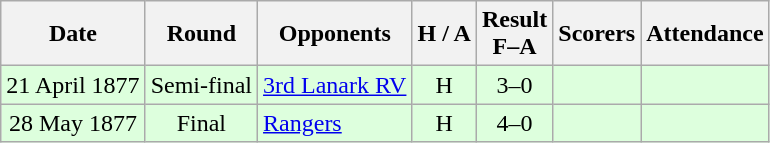<table class="wikitable" style="text-align:center">
<tr>
<th>Date</th>
<th>Round</th>
<th>Opponents</th>
<th>H / A</th>
<th>Result<br>F–A</th>
<th>Scorers</th>
<th>Attendance</th>
</tr>
<tr bgcolor=#ddffdd>
<td>21 April 1877</td>
<td>Semi-final</td>
<td align="left"><a href='#'>3rd Lanark RV</a></td>
<td>H</td>
<td>3–0</td>
<td></td>
<td></td>
</tr>
<tr bgcolor=#ddffdd>
<td>28 May 1877</td>
<td>Final</td>
<td align="left"><a href='#'>Rangers</a></td>
<td>H</td>
<td>4–0</td>
<td></td>
<td></td>
</tr>
</table>
